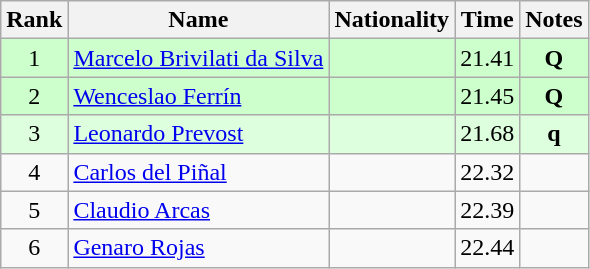<table class="wikitable sortable" style="text-align:center">
<tr>
<th>Rank</th>
<th>Name</th>
<th>Nationality</th>
<th>Time</th>
<th>Notes</th>
</tr>
<tr bgcolor=ccffcc>
<td align=center>1</td>
<td align=left><a href='#'>Marcelo Brivilati da Silva</a></td>
<td align=left></td>
<td>21.41</td>
<td><strong>Q</strong></td>
</tr>
<tr bgcolor=ccffcc>
<td align=center>2</td>
<td align=left><a href='#'>Wenceslao Ferrín</a></td>
<td align=left></td>
<td>21.45</td>
<td><strong>Q</strong></td>
</tr>
<tr bgcolor=ddffdd>
<td align=center>3</td>
<td align=left><a href='#'>Leonardo Prevost</a></td>
<td align=left></td>
<td>21.68</td>
<td><strong>q</strong></td>
</tr>
<tr>
<td align=center>4</td>
<td align=left><a href='#'>Carlos del Piñal</a></td>
<td align=left></td>
<td>22.32</td>
<td></td>
</tr>
<tr>
<td align=center>5</td>
<td align=left><a href='#'>Claudio Arcas</a></td>
<td align=left></td>
<td>22.39</td>
<td></td>
</tr>
<tr>
<td align=center>6</td>
<td align=left><a href='#'>Genaro Rojas</a></td>
<td align=left></td>
<td>22.44</td>
<td></td>
</tr>
</table>
